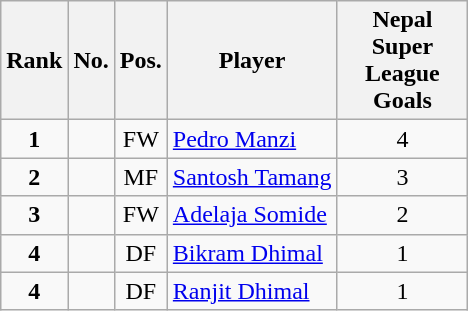<table class="wikitable sortable alternance" style="text-align:center">
<tr>
<th>Rank</th>
<th>No.</th>
<th>Pos.</th>
<th>Player</th>
<th width="80">Nepal Super League Goals</th>
</tr>
<tr>
<td><strong>1</strong></td>
<td></td>
<td>FW</td>
<td align="left"> <a href='#'>Pedro Manzi</a></td>
<td>4</td>
</tr>
<tr>
<td><strong>2</strong></td>
<td></td>
<td>MF</td>
<td align="left"> <a href='#'>Santosh Tamang</a></td>
<td>3</td>
</tr>
<tr>
<td><strong>3</strong></td>
<td></td>
<td>FW</td>
<td align="left"> <a href='#'>Adelaja Somide</a></td>
<td>2</td>
</tr>
<tr>
<td><strong>4</strong></td>
<td></td>
<td>DF</td>
<td align="left"> <a href='#'>Bikram Dhimal</a></td>
<td>1</td>
</tr>
<tr>
<td><strong>4</strong></td>
<td></td>
<td>DF</td>
<td align="left"> <a href='#'>Ranjit Dhimal</a></td>
<td>1</td>
</tr>
</table>
